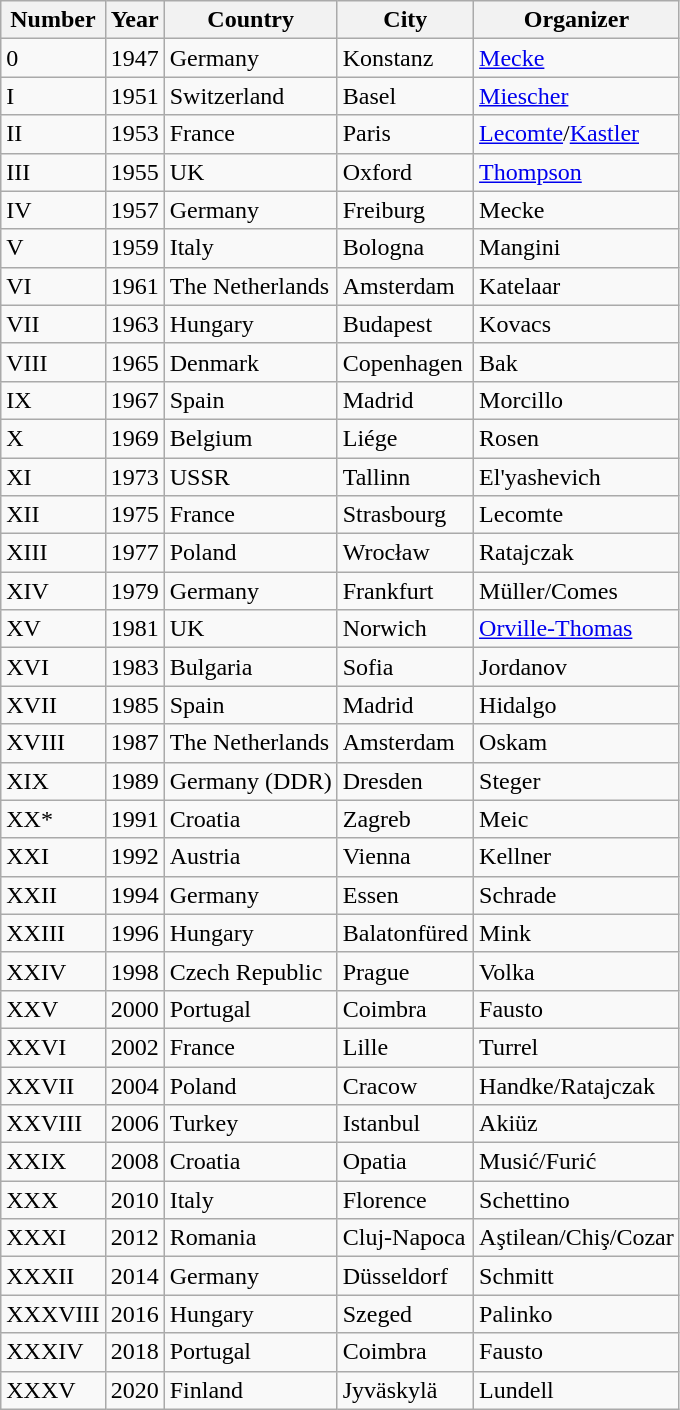<table class="wikitable">
<tr>
<th>Number</th>
<th>Year</th>
<th>Country</th>
<th>City</th>
<th>Organizer</th>
</tr>
<tr>
<td>0</td>
<td>1947</td>
<td>Germany</td>
<td>Konstanz</td>
<td><a href='#'>Mecke</a></td>
</tr>
<tr>
<td>I</td>
<td>1951</td>
<td>Switzerland</td>
<td>Basel</td>
<td><a href='#'>Miescher</a></td>
</tr>
<tr>
<td>II</td>
<td>1953</td>
<td>France</td>
<td>Paris</td>
<td><a href='#'>Lecomte</a>/<a href='#'>Kastler</a></td>
</tr>
<tr>
<td>III</td>
<td>1955</td>
<td>UK</td>
<td>Oxford</td>
<td><a href='#'>Thompson</a></td>
</tr>
<tr>
<td>IV</td>
<td>1957</td>
<td>Germany</td>
<td>Freiburg</td>
<td>Mecke</td>
</tr>
<tr>
<td>V</td>
<td>1959</td>
<td>Italy</td>
<td>Bologna</td>
<td>Mangini</td>
</tr>
<tr>
<td>VI</td>
<td>1961</td>
<td>The Netherlands</td>
<td>Amsterdam</td>
<td>Katelaar</td>
</tr>
<tr>
<td>VII</td>
<td>1963</td>
<td>Hungary</td>
<td>Budapest</td>
<td>Kovacs</td>
</tr>
<tr>
<td>VIII</td>
<td>1965</td>
<td>Denmark</td>
<td>Copenhagen</td>
<td>Bak</td>
</tr>
<tr>
<td>IX</td>
<td>1967</td>
<td>Spain</td>
<td>Madrid</td>
<td>Morcillo</td>
</tr>
<tr>
<td>X</td>
<td>1969</td>
<td>Belgium</td>
<td>Liége</td>
<td>Rosen</td>
</tr>
<tr>
<td>XI</td>
<td>1973</td>
<td>USSR</td>
<td>Tallinn</td>
<td>El'yashevich</td>
</tr>
<tr>
<td>XII</td>
<td>1975</td>
<td>France</td>
<td>Strasbourg</td>
<td>Lecomte</td>
</tr>
<tr>
<td>XIII</td>
<td>1977</td>
<td>Poland</td>
<td>Wrocław</td>
<td>Ratajczak</td>
</tr>
<tr>
<td>XIV</td>
<td>1979</td>
<td>Germany</td>
<td>Frankfurt</td>
<td>Müller/Comes</td>
</tr>
<tr>
<td>XV</td>
<td>1981</td>
<td>UK</td>
<td>Norwich</td>
<td><a href='#'>Orville-Thomas</a></td>
</tr>
<tr>
<td>XVI</td>
<td>1983</td>
<td>Bulgaria</td>
<td>Sofia</td>
<td>Jordanov</td>
</tr>
<tr>
<td>XVII</td>
<td>1985</td>
<td>Spain</td>
<td>Madrid</td>
<td>Hidalgo</td>
</tr>
<tr>
<td>XVIII</td>
<td>1987</td>
<td>The Netherlands</td>
<td>Amsterdam</td>
<td>Oskam</td>
</tr>
<tr>
<td>XIX</td>
<td>1989</td>
<td>Germany (DDR)</td>
<td>Dresden</td>
<td>Steger</td>
</tr>
<tr>
<td>XX*</td>
<td>1991</td>
<td>Croatia</td>
<td>Zagreb</td>
<td>Meic</td>
</tr>
<tr>
<td>XXI</td>
<td>1992</td>
<td>Austria</td>
<td>Vienna</td>
<td>Kellner</td>
</tr>
<tr>
<td>XXII</td>
<td>1994</td>
<td>Germany</td>
<td>Essen</td>
<td>Schrade</td>
</tr>
<tr>
<td>XXIII</td>
<td>1996</td>
<td>Hungary</td>
<td>Balatonfüred</td>
<td>Mink</td>
</tr>
<tr>
<td>XXIV</td>
<td>1998</td>
<td>Czech Republic</td>
<td>Prague</td>
<td>Volka</td>
</tr>
<tr>
<td>XXV</td>
<td>2000</td>
<td>Portugal</td>
<td>Coimbra</td>
<td>Fausto</td>
</tr>
<tr>
<td>XXVI</td>
<td>2002</td>
<td>France</td>
<td>Lille</td>
<td>Turrel</td>
</tr>
<tr>
<td>XXVII</td>
<td>2004</td>
<td>Poland</td>
<td>Cracow</td>
<td>Handke/Ratajczak</td>
</tr>
<tr>
<td>XXVIII</td>
<td>2006</td>
<td>Turkey</td>
<td>Istanbul</td>
<td>Akiüz</td>
</tr>
<tr>
<td>XXIX</td>
<td>2008</td>
<td>Croatia</td>
<td>Opatia</td>
<td>Musić/Furić</td>
</tr>
<tr>
<td>XXX</td>
<td>2010</td>
<td>Italy</td>
<td>Florence</td>
<td>Schettino</td>
</tr>
<tr>
<td>XXXI</td>
<td>2012</td>
<td>Romania</td>
<td>Cluj-Napoca</td>
<td>Aştilean/Chiş/Cozar</td>
</tr>
<tr>
<td>XXXII</td>
<td>2014</td>
<td>Germany</td>
<td>Düsseldorf</td>
<td>Schmitt</td>
</tr>
<tr>
<td>XXXVIII</td>
<td>2016</td>
<td>Hungary</td>
<td>Szeged</td>
<td>Palinko</td>
</tr>
<tr>
<td>XXXIV</td>
<td>2018</td>
<td>Portugal</td>
<td>Coimbra</td>
<td>Fausto</td>
</tr>
<tr>
<td>XXXV</td>
<td>2020</td>
<td>Finland</td>
<td>Jyväskylä</td>
<td>Lundell</td>
</tr>
</table>
